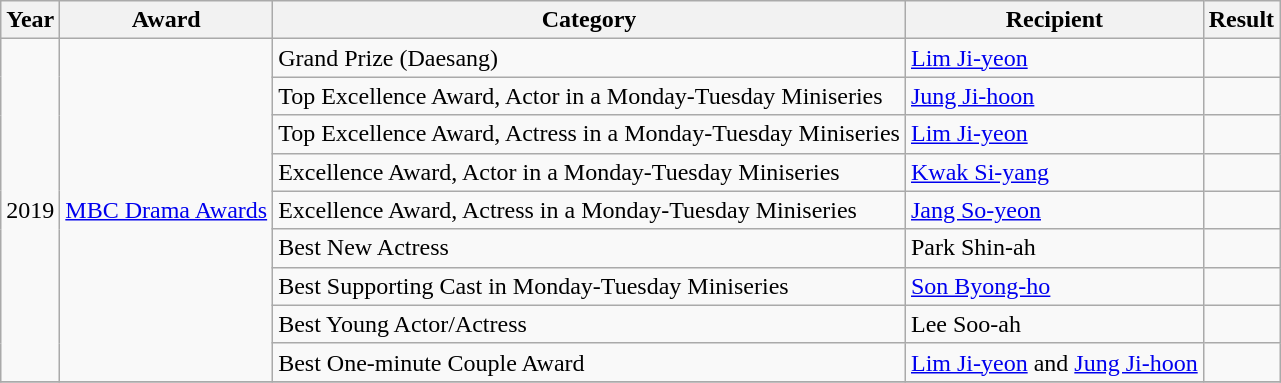<table class="wikitable">
<tr>
<th>Year</th>
<th>Award</th>
<th>Category</th>
<th>Recipient</th>
<th>Result</th>
</tr>
<tr>
<td rowspan="9">2019</td>
<td rowspan="9"><a href='#'>MBC Drama Awards</a></td>
<td>Grand Prize (Daesang)</td>
<td><a href='#'>Lim Ji-yeon</a></td>
<td></td>
</tr>
<tr>
<td>Top Excellence Award, Actor in a Monday-Tuesday Miniseries</td>
<td><a href='#'>Jung Ji-hoon</a></td>
<td></td>
</tr>
<tr>
<td>Top Excellence Award, Actress in a Monday-Tuesday Miniseries</td>
<td><a href='#'>Lim Ji-yeon</a></td>
<td></td>
</tr>
<tr>
<td>Excellence Award, Actor in a Monday-Tuesday Miniseries</td>
<td><a href='#'>Kwak Si-yang</a></td>
<td></td>
</tr>
<tr>
<td>Excellence Award, Actress in a Monday-Tuesday Miniseries</td>
<td><a href='#'>Jang So-yeon</a></td>
<td></td>
</tr>
<tr>
<td>Best New Actress</td>
<td>Park Shin-ah</td>
<td></td>
</tr>
<tr>
<td>Best Supporting Cast in Monday-Tuesday Miniseries</td>
<td><a href='#'>Son Byong-ho</a></td>
<td></td>
</tr>
<tr>
<td>Best Young Actor/Actress</td>
<td>Lee Soo-ah</td>
<td></td>
</tr>
<tr>
<td>Best One-minute Couple Award</td>
<td><a href='#'>Lim Ji-yeon</a> and <a href='#'>Jung Ji-hoon</a></td>
<td></td>
</tr>
<tr>
</tr>
</table>
